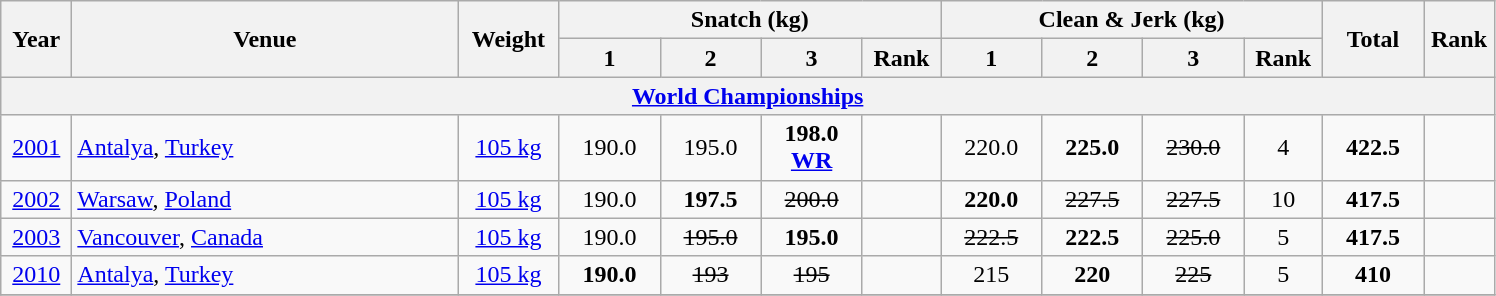<table class="wikitable" style="text-align:center;">
<tr>
<th rowspan=2 width=40>Year</th>
<th rowspan=2 width=250>Venue</th>
<th rowspan=2 width=60>Weight</th>
<th colspan=4>Snatch (kg)</th>
<th colspan=4>Clean & Jerk (kg)</th>
<th rowspan=2 width=60>Total</th>
<th rowspan=2 width=40>Rank</th>
</tr>
<tr>
<th width=60>1</th>
<th width=60>2</th>
<th width=60>3</th>
<th width=45>Rank</th>
<th width=60>1</th>
<th width=60>2</th>
<th width=60>3</th>
<th width=45>Rank</th>
</tr>
<tr>
<th colspan=13><a href='#'>World Championships</a></th>
</tr>
<tr>
<td><a href='#'>2001</a></td>
<td align=left> <a href='#'>Antalya</a>, <a href='#'>Turkey</a></td>
<td><a href='#'>105 kg</a></td>
<td>190.0</td>
<td>195.0</td>
<td><strong>198.0 <a href='#'>WR</a></strong></td>
<td></td>
<td>220.0</td>
<td><strong>225.0</strong></td>
<td><s>230.0</s></td>
<td>4</td>
<td><strong>422.5</strong></td>
<td></td>
</tr>
<tr>
<td><a href='#'>2002</a></td>
<td align=left> <a href='#'>Warsaw</a>, <a href='#'>Poland</a></td>
<td><a href='#'>105 kg</a></td>
<td>190.0</td>
<td><strong>197.5</strong></td>
<td><s>200.0</s></td>
<td></td>
<td><strong>220.0</strong></td>
<td><s>227.5</s></td>
<td><s>227.5</s></td>
<td>10</td>
<td><strong>417.5</strong></td>
<td></td>
</tr>
<tr>
<td><a href='#'>2003</a></td>
<td align=left> <a href='#'>Vancouver</a>, <a href='#'>Canada</a></td>
<td><a href='#'>105 kg</a></td>
<td>190.0</td>
<td><s>195.0</s></td>
<td><strong>195.0</strong></td>
<td></td>
<td><s>222.5</s></td>
<td><strong>222.5</strong></td>
<td><s>225.0</s></td>
<td>5</td>
<td><strong>417.5</strong></td>
<td></td>
</tr>
<tr>
<td><a href='#'>2010</a></td>
<td align=left> <a href='#'>Antalya</a>, <a href='#'>Turkey</a></td>
<td><a href='#'>105 kg</a></td>
<td><strong>190.0</strong></td>
<td><s>193</s></td>
<td><s>195</s></td>
<td></td>
<td>215</td>
<td><strong>220</strong></td>
<td><s>225</s></td>
<td>5</td>
<td><strong>410</strong></td>
<td></td>
</tr>
<tr>
</tr>
</table>
